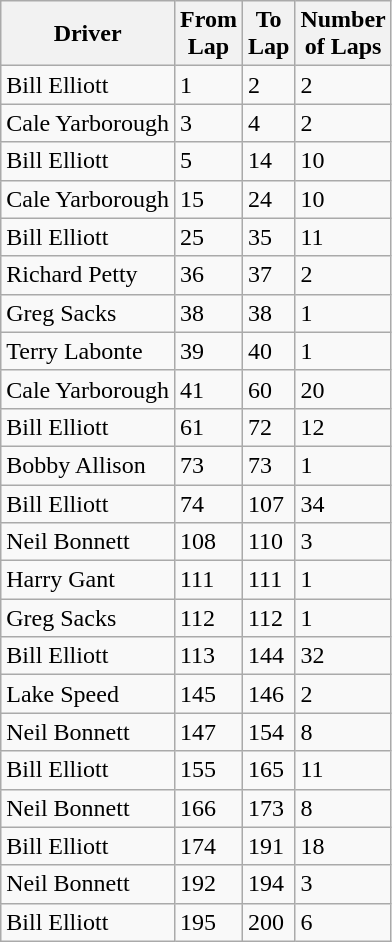<table class="wikitable">
<tr>
<th>Driver</th>
<th>From<br>Lap</th>
<th>To<br>Lap</th>
<th>Number<br>of Laps</th>
</tr>
<tr>
<td>Bill Elliott</td>
<td>1</td>
<td>2</td>
<td>2</td>
</tr>
<tr>
<td>Cale Yarborough</td>
<td>3</td>
<td>4</td>
<td>2</td>
</tr>
<tr>
<td>Bill Elliott</td>
<td>5</td>
<td>14</td>
<td>10</td>
</tr>
<tr>
<td>Cale Yarborough</td>
<td>15</td>
<td>24</td>
<td>10</td>
</tr>
<tr>
<td>Bill Elliott</td>
<td>25</td>
<td>35</td>
<td>11</td>
</tr>
<tr>
<td>Richard Petty</td>
<td>36</td>
<td>37</td>
<td>2</td>
</tr>
<tr>
<td>Greg Sacks</td>
<td>38</td>
<td>38</td>
<td>1</td>
</tr>
<tr>
<td>Terry Labonte</td>
<td>39</td>
<td>40</td>
<td>1</td>
</tr>
<tr>
<td>Cale Yarborough</td>
<td>41</td>
<td>60</td>
<td>20</td>
</tr>
<tr>
<td>Bill Elliott</td>
<td>61</td>
<td>72</td>
<td>12</td>
</tr>
<tr>
<td>Bobby Allison</td>
<td>73</td>
<td>73</td>
<td>1</td>
</tr>
<tr>
<td>Bill Elliott</td>
<td>74</td>
<td>107</td>
<td>34</td>
</tr>
<tr>
<td>Neil Bonnett</td>
<td>108</td>
<td>110</td>
<td>3</td>
</tr>
<tr>
<td>Harry Gant</td>
<td>111</td>
<td>111</td>
<td>1</td>
</tr>
<tr>
<td>Greg Sacks</td>
<td>112</td>
<td>112</td>
<td>1</td>
</tr>
<tr>
<td>Bill Elliott</td>
<td>113</td>
<td>144</td>
<td>32</td>
</tr>
<tr>
<td>Lake Speed</td>
<td>145</td>
<td>146</td>
<td>2</td>
</tr>
<tr>
<td>Neil Bonnett</td>
<td>147</td>
<td>154</td>
<td>8</td>
</tr>
<tr>
<td>Bill Elliott</td>
<td>155</td>
<td>165</td>
<td>11</td>
</tr>
<tr>
<td>Neil Bonnett</td>
<td>166</td>
<td>173</td>
<td>8</td>
</tr>
<tr>
<td>Bill Elliott</td>
<td>174</td>
<td>191</td>
<td>18</td>
</tr>
<tr>
<td>Neil Bonnett</td>
<td>192</td>
<td>194</td>
<td>3</td>
</tr>
<tr>
<td>Bill Elliott</td>
<td>195</td>
<td>200</td>
<td>6</td>
</tr>
</table>
